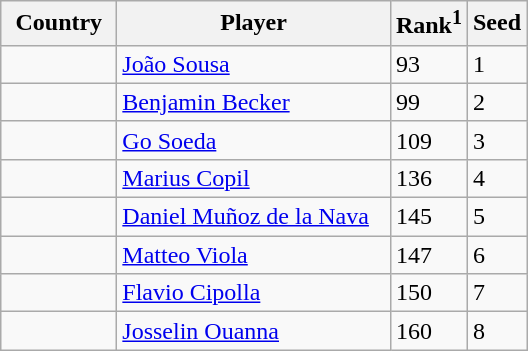<table class="sortable wikitable">
<tr>
<th width="70">Country</th>
<th width="175">Player</th>
<th>Rank<sup>1</sup></th>
<th>Seed</th>
</tr>
<tr>
<td></td>
<td><a href='#'>João Sousa</a></td>
<td>93</td>
<td>1</td>
</tr>
<tr>
<td></td>
<td><a href='#'>Benjamin Becker</a></td>
<td>99</td>
<td>2</td>
</tr>
<tr>
<td></td>
<td><a href='#'>Go Soeda</a></td>
<td>109</td>
<td>3</td>
</tr>
<tr>
<td></td>
<td><a href='#'>Marius Copil</a></td>
<td>136</td>
<td>4</td>
</tr>
<tr>
<td></td>
<td><a href='#'>Daniel Muñoz de la Nava</a></td>
<td>145</td>
<td>5</td>
</tr>
<tr>
<td></td>
<td><a href='#'>Matteo Viola</a></td>
<td>147</td>
<td>6</td>
</tr>
<tr>
<td></td>
<td><a href='#'>Flavio Cipolla</a></td>
<td>150</td>
<td>7</td>
</tr>
<tr>
<td></td>
<td><a href='#'>Josselin Ouanna</a></td>
<td>160</td>
<td>8<br></td>
</tr>
</table>
